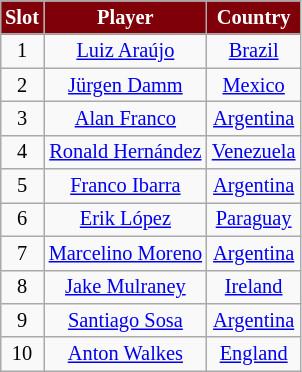<table class="wikitable" style="text-align:center; margin-left:1em; font-size:85%;">
<tr>
<th style="background:#80000a; color:#fff; text-align:center;">Slot</th>
<th style="background:#80000a; color:#fff; text-align:center;">Player</th>
<th style="background:#80000a; color:#fff; text-align:center;">Country</th>
</tr>
<tr>
<td>1</td>
<td><a href='#'>Luiz Araújo</a></td>
<td> <a href='#'>Brazil</a></td>
</tr>
<tr>
<td>2</td>
<td><a href='#'>Jürgen Damm</a></td>
<td> <a href='#'>Mexico</a></td>
</tr>
<tr>
<td>3</td>
<td><a href='#'>Alan Franco</a></td>
<td> <a href='#'>Argentina</a></td>
</tr>
<tr>
<td>4</td>
<td><a href='#'>Ronald Hernández</a></td>
<td> <a href='#'>Venezuela</a></td>
</tr>
<tr>
<td>5</td>
<td><a href='#'>Franco Ibarra</a></td>
<td> <a href='#'>Argentina</a></td>
</tr>
<tr>
<td>6</td>
<td><a href='#'>Erik López</a></td>
<td> <a href='#'>Paraguay</a></td>
</tr>
<tr>
<td>7</td>
<td><a href='#'>Marcelino Moreno</a></td>
<td> <a href='#'>Argentina</a></td>
</tr>
<tr>
<td>8</td>
<td><a href='#'>Jake Mulraney</a></td>
<td> <a href='#'>Ireland</a></td>
</tr>
<tr>
<td>9</td>
<td><a href='#'>Santiago Sosa</a></td>
<td> <a href='#'>Argentina</a></td>
</tr>
<tr>
<td>10</td>
<td><a href='#'>Anton Walkes</a></td>
<td> <a href='#'>England</a></td>
</tr>
</table>
